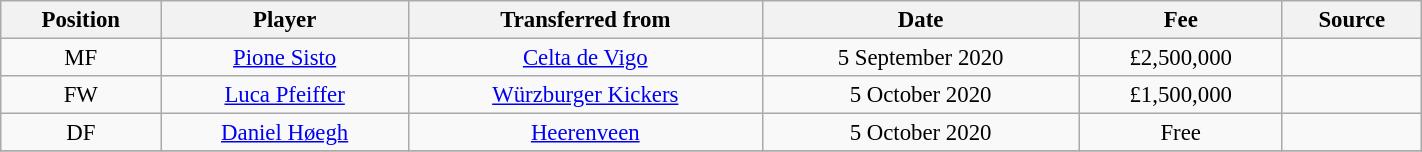<table class="wikitable sortable" style="width:75%; font-size:95%; text-align:center;">
<tr>
<th>Position</th>
<th>Player</th>
<th>Transferred from</th>
<th>Date</th>
<th>Fee</th>
<th>Source</th>
</tr>
<tr>
<td>MF</td>
<td> <a href='#'>Pione Sisto</a></td>
<td> <a href='#'>Celta de Vigo</a></td>
<td>5 September 2020</td>
<td>£2,500,000</td>
<td></td>
</tr>
<tr>
<td>FW</td>
<td> <a href='#'>Luca Pfeiffer</a></td>
<td> <a href='#'>Würzburger Kickers</a></td>
<td>5 October 2020</td>
<td>£1,500,000</td>
<td></td>
</tr>
<tr>
<td>DF</td>
<td> <a href='#'>Daniel Høegh</a></td>
<td> <a href='#'>Heerenveen</a></td>
<td>5 October 2020</td>
<td>Free</td>
<td></td>
</tr>
<tr>
</tr>
</table>
